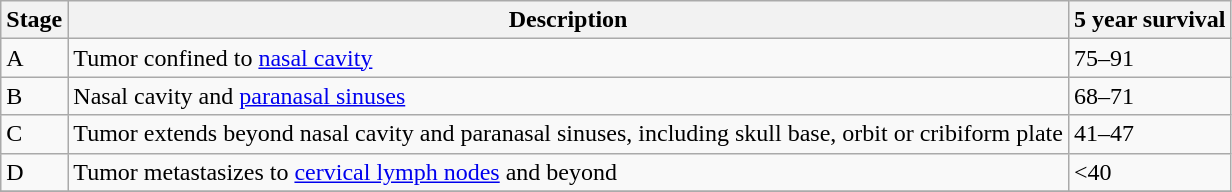<table class="wikitable">
<tr>
<th>Stage</th>
<th>Description</th>
<th>5 year survival</th>
</tr>
<tr>
<td>A</td>
<td>Tumor confined to <a href='#'>nasal cavity</a></td>
<td>75–91</td>
</tr>
<tr>
<td>B</td>
<td>Nasal cavity and <a href='#'>paranasal sinuses</a></td>
<td>68–71</td>
</tr>
<tr>
<td>C</td>
<td>Tumor extends beyond nasal cavity and paranasal sinuses, including skull base, orbit or cribiform plate</td>
<td>41–47</td>
</tr>
<tr>
<td>D</td>
<td>Tumor metastasizes to <a href='#'>cervical lymph nodes</a> and beyond</td>
<td><40</td>
</tr>
<tr>
</tr>
</table>
